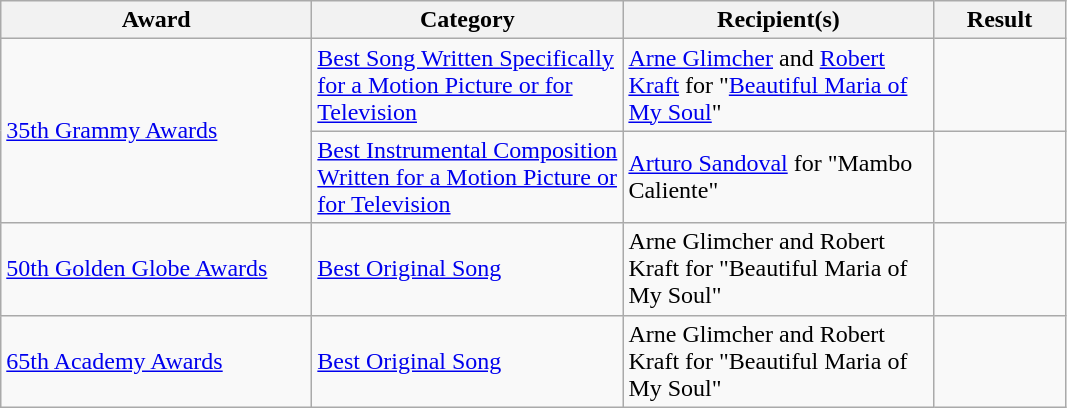<table class="wikitable">
<tr>
<th width="200">Award</th>
<th width="200">Category</th>
<th width="200">Recipient(s)</th>
<th width="80">Result</th>
</tr>
<tr>
<td rowspan="2"><a href='#'>35th Grammy Awards</a></td>
<td><a href='#'>Best Song Written Specifically for a Motion Picture or for Television</a></td>
<td><a href='#'>Arne Glimcher</a> and <a href='#'>Robert Kraft</a> for "<a href='#'>Beautiful Maria of My Soul</a>"</td>
<td></td>
</tr>
<tr>
<td><a href='#'>Best Instrumental Composition Written for a Motion Picture or for Television</a></td>
<td><a href='#'>Arturo Sandoval</a> for "Mambo Caliente"</td>
<td></td>
</tr>
<tr>
<td><a href='#'>50th Golden Globe Awards</a></td>
<td><a href='#'>Best Original Song</a></td>
<td>Arne Glimcher and Robert Kraft for "Beautiful Maria of My Soul"</td>
<td></td>
</tr>
<tr>
<td><a href='#'>65th Academy Awards</a></td>
<td><a href='#'>Best Original Song</a></td>
<td>Arne Glimcher and Robert Kraft for "Beautiful Maria of My Soul"</td>
<td></td>
</tr>
</table>
